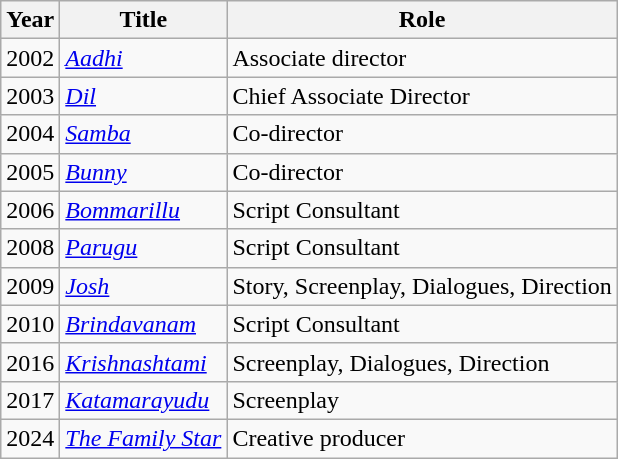<table class ="wikitable sortable">
<tr>
<th scope="col">Year</th>
<th scope="col">Title</th>
<th scope="col" class ="unsortable">Role</th>
</tr>
<tr>
<td>2002</td>
<td><em><a href='#'>Aadhi</a></em></td>
<td>Associate director</td>
</tr>
<tr>
<td>2003</td>
<td><em><a href='#'>Dil</a></em></td>
<td>Chief Associate Director</td>
</tr>
<tr>
<td>2004</td>
<td><em><a href='#'>Samba</a></em></td>
<td>Co-director</td>
</tr>
<tr>
<td>2005</td>
<td><em><a href='#'>Bunny</a></em></td>
<td>Co-director</td>
</tr>
<tr>
<td>2006</td>
<td><em><a href='#'>Bommarillu</a></em></td>
<td>Script Consultant</td>
</tr>
<tr>
<td>2008</td>
<td><em><a href='#'>Parugu</a></em></td>
<td>Script Consultant</td>
</tr>
<tr>
<td>2009</td>
<td><em><a href='#'>Josh</a></em></td>
<td>Story, Screenplay, Dialogues, Direction</td>
</tr>
<tr>
<td>2010</td>
<td><em><a href='#'>Brindavanam</a></em></td>
<td>Script Consultant</td>
</tr>
<tr>
<td>2016</td>
<td><em><a href='#'>Krishnashtami</a></em></td>
<td>Screenplay, Dialogues, Direction</td>
</tr>
<tr>
<td>2017</td>
<td><em><a href='#'>Katamarayudu</a></em></td>
<td>Screenplay</td>
</tr>
<tr>
<td>2024</td>
<td data-sort-value="Family Star, The"><em><a href='#'>The Family Star</a></em></td>
<td>Creative producer</td>
</tr>
</table>
